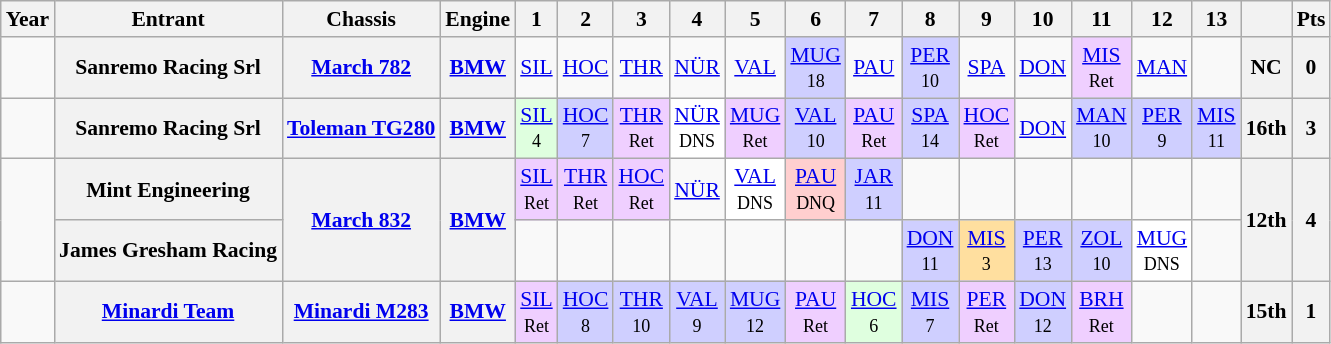<table class="wikitable" style="text-align:center; font-size:90%">
<tr>
<th>Year</th>
<th>Entrant</th>
<th>Chassis</th>
<th>Engine</th>
<th>1</th>
<th>2</th>
<th>3</th>
<th>4</th>
<th>5</th>
<th>6</th>
<th>7</th>
<th>8</th>
<th>9</th>
<th>10</th>
<th>11</th>
<th>12</th>
<th>13</th>
<th></th>
<th>Pts</th>
</tr>
<tr>
<td></td>
<th>Sanremo Racing Srl</th>
<th><a href='#'>March 782</a></th>
<th><a href='#'>BMW</a></th>
<td><a href='#'>SIL</a></td>
<td><a href='#'>HOC</a></td>
<td><a href='#'>THR</a></td>
<td><a href='#'>NÜR</a></td>
<td><a href='#'>VAL</a></td>
<td style="background:#CFCFFF;"><a href='#'>MUG</a><br><small>18</small></td>
<td><a href='#'>PAU</a></td>
<td style="background:#CFCFFF;"><a href='#'>PER</a><br><small>10</small></td>
<td><a href='#'>SPA</a></td>
<td><a href='#'>DON</a></td>
<td style="background:#EFCFFF;"><a href='#'>MIS</a><br><small>Ret</small></td>
<td><a href='#'>MAN</a></td>
<td></td>
<th>NC</th>
<th>0</th>
</tr>
<tr>
<td></td>
<th>Sanremo Racing Srl</th>
<th><a href='#'>Toleman TG280</a></th>
<th><a href='#'>BMW</a></th>
<td style="background:#DFFFDF;"><a href='#'>SIL</a><br><small>4</small></td>
<td style="background:#CFCFFF;"><a href='#'>HOC</a><br><small>7</small></td>
<td style="background:#EFCFFF;"><a href='#'>THR</a><br><small>Ret</small></td>
<td style="background:#FFFFFF;"><a href='#'>NÜR</a><br><small>DNS</small></td>
<td style="background:#EFCFFF;"><a href='#'>MUG</a><br><small>Ret</small></td>
<td style="background:#CFCFFF;"><a href='#'>VAL</a><br><small>10</small></td>
<td style="background:#EFCFFF;"><a href='#'>PAU</a><br><small>Ret</small></td>
<td style="background:#CFCFFF;"><a href='#'>SPA</a><br><small>14</small></td>
<td style="background:#EFCFFF;"><a href='#'>HOC</a><br><small>Ret</small></td>
<td><a href='#'>DON</a></td>
<td style="background:#CFCFFF;"><a href='#'>MAN</a><br><small>10</small></td>
<td style="background:#CFCFFF;"><a href='#'>PER</a><br><small>9</small></td>
<td style="background:#CFCFFF;"><a href='#'>MIS</a><br><small>11</small></td>
<th>16th</th>
<th>3</th>
</tr>
<tr>
<td rowspan=2></td>
<th>Mint Engineering</th>
<th rowspan=2><a href='#'>March 832</a></th>
<th rowspan=2><a href='#'>BMW</a></th>
<td style="background:#EFCFFF;"><a href='#'>SIL</a><br><small>Ret</small></td>
<td style="background:#EFCFFF;"><a href='#'>THR</a><br><small>Ret</small></td>
<td style="background:#EFCFFF;"><a href='#'>HOC</a><br><small>Ret</small></td>
<td><a href='#'>NÜR</a></td>
<td style="background:#FFFFFF;"><a href='#'>VAL</a><br><small>DNS</small></td>
<td style="background:#FFCFCF;"><a href='#'>PAU</a><br><small>DNQ</small></td>
<td style="background:#CFCFFF;"><a href='#'>JAR</a><br><small>11</small></td>
<td></td>
<td></td>
<td></td>
<td></td>
<td></td>
<td></td>
<th rowspan=2>12th</th>
<th rowspan=2>4</th>
</tr>
<tr>
<th>James Gresham Racing</th>
<td></td>
<td></td>
<td></td>
<td></td>
<td></td>
<td></td>
<td></td>
<td style="background:#CFCFFF;"><a href='#'>DON</a><br><small>11</small></td>
<td style="background:#FFDF9F;"><a href='#'>MIS</a><br><small>3</small></td>
<td style="background:#CFCFFF;"><a href='#'>PER</a><br><small>13</small></td>
<td style="background:#CFCFFF;"><a href='#'>ZOL</a><br><small>10</small></td>
<td style="background:#FFFFFF;"><a href='#'>MUG</a><br><small>DNS</small></td>
<td></td>
</tr>
<tr>
<td></td>
<th><a href='#'>Minardi Team</a></th>
<th><a href='#'>Minardi M283</a></th>
<th><a href='#'>BMW</a></th>
<td style="background:#EFCFFF;"><a href='#'>SIL</a><br><small>Ret</small></td>
<td style="background:#CFCFFF;"><a href='#'>HOC</a><br><small>8</small></td>
<td style="background:#CFCFFF;"><a href='#'>THR</a><br><small>10</small></td>
<td style="background:#CFCFFF;"><a href='#'>VAL</a><br><small>9</small></td>
<td style="background:#CFCFFF;"><a href='#'>MUG</a><br><small>12</small></td>
<td style="background:#EFCFFF;"><a href='#'>PAU</a><br><small>Ret</small></td>
<td style="background:#DFFFDF;"><a href='#'>HOC</a><br><small>6</small></td>
<td style="background:#CFCFFF;"><a href='#'>MIS</a><br><small>7</small></td>
<td style="background:#EFCFFF;"><a href='#'>PER</a><br><small>Ret</small></td>
<td style="background:#CFCFFF;"><a href='#'>DON</a><br><small>12</small></td>
<td style="background:#EFCFFF;"><a href='#'>BRH</a><br><small>Ret</small></td>
<td></td>
<td></td>
<th>15th</th>
<th>1</th>
</tr>
</table>
